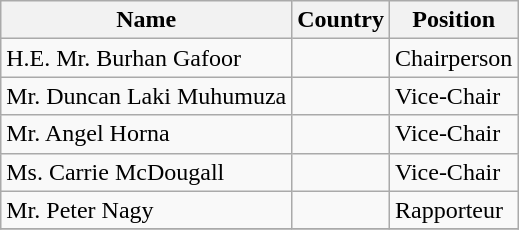<table class="wikitable">
<tr>
<th>Name</th>
<th>Country</th>
<th>Position</th>
</tr>
<tr>
<td>H.E. Mr. Burhan Gafoor</td>
<td></td>
<td>Chairperson</td>
</tr>
<tr>
<td>Mr. Duncan Laki Muhumuza</td>
<td></td>
<td>Vice-Chair</td>
</tr>
<tr>
<td>Mr. Angel Horna</td>
<td></td>
<td>Vice-Chair</td>
</tr>
<tr>
<td>Ms. Carrie McDougall</td>
<td></td>
<td>Vice-Chair</td>
</tr>
<tr>
<td>Mr. Peter Nagy</td>
<td></td>
<td>Rapporteur</td>
</tr>
<tr>
</tr>
</table>
